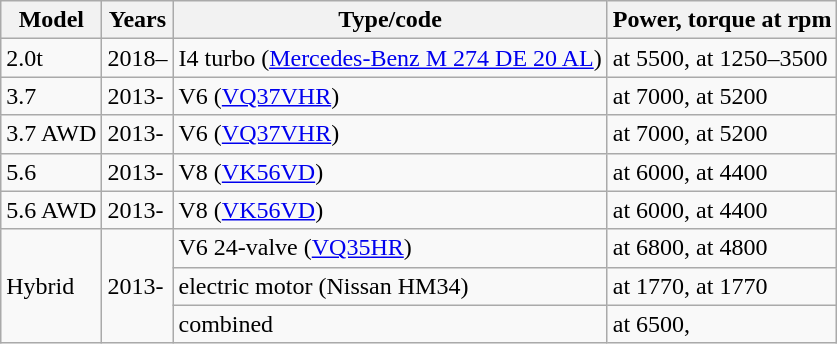<table class="wikitable sortable">
<tr>
<th>Model</th>
<th>Years</th>
<th>Type/code</th>
<th>Power, torque at rpm</th>
</tr>
<tr>
<td>2.0t</td>
<td>2018–</td>
<td> I4 turbo (<a href='#'>Mercedes-Benz M 274 DE 20 AL</a>)</td>
<td> at 5500,  at 1250–3500</td>
</tr>
<tr>
<td>3.7</td>
<td>2013-</td>
<td> V6 (<a href='#'>VQ37VHR</a>)</td>
<td> at 7000,  at 5200</td>
</tr>
<tr>
<td>3.7 AWD</td>
<td>2013-</td>
<td> V6 (<a href='#'>VQ37VHR</a>)</td>
<td> at 7000,  at 5200</td>
</tr>
<tr>
<td>5.6</td>
<td>2013-</td>
<td> V8 (<a href='#'>VK56VD</a>)</td>
<td> at 6000,  at 4400</td>
</tr>
<tr>
<td>5.6 AWD</td>
<td>2013-</td>
<td> V8 (<a href='#'>VK56VD</a>)</td>
<td> at 6000,  at 4400</td>
</tr>
<tr>
<td rowspan=3>Hybrid</td>
<td rowspan=3>2013-</td>
<td> V6 24-valve (<a href='#'>VQ35HR</a>)</td>
<td> at 6800,  at 4800</td>
</tr>
<tr>
<td>electric motor (Nissan HM34)</td>
<td> at 1770,  at 1770</td>
</tr>
<tr>
<td>combined</td>
<td> at 6500, </td>
</tr>
</table>
